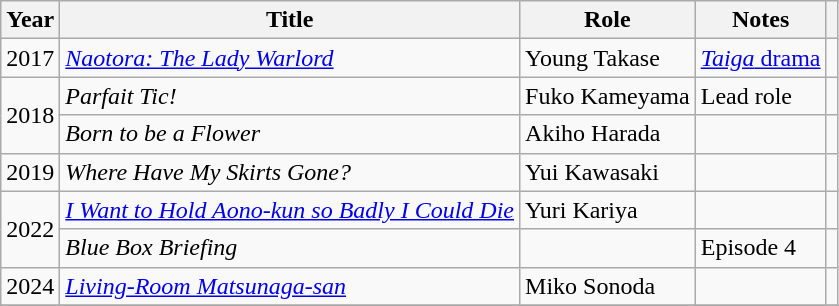<table class="wikitable">
<tr>
<th>Year</th>
<th>Title</th>
<th>Role</th>
<th>Notes</th>
<th></th>
</tr>
<tr>
<td>2017</td>
<td><em><a href='#'>Naotora: The Lady Warlord</a></em></td>
<td>Young Takase</td>
<td><a href='#'><em>Taiga</em> drama</a></td>
<td></td>
</tr>
<tr>
<td rowspan="2">2018</td>
<td><em>Parfait Tic!</em></td>
<td>Fuko Kameyama</td>
<td>Lead role</td>
<td></td>
</tr>
<tr>
<td><em>Born to be a Flower</em></td>
<td>Akiho Harada</td>
<td></td>
<td></td>
</tr>
<tr>
<td>2019</td>
<td><em>Where Have My Skirts Gone?</em></td>
<td>Yui Kawasaki</td>
<td></td>
<td></td>
</tr>
<tr>
<td rowspan="2">2022</td>
<td><em><a href='#'>I Want to Hold Aono-kun so Badly I Could Die</a></em></td>
<td>Yuri Kariya</td>
<td></td>
<td></td>
</tr>
<tr>
<td><em>Blue Box Briefing</em></td>
<td></td>
<td>Episode 4</td>
<td></td>
</tr>
<tr>
<td>2024</td>
<td><em><a href='#'>Living-Room Matsunaga-san</a></em></td>
<td>Miko Sonoda</td>
<td></td>
<td></td>
</tr>
<tr>
</tr>
</table>
